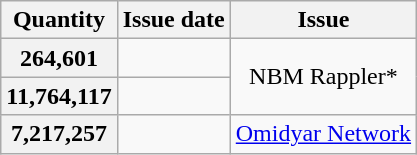<table class="wikitable" style="text-align: center;">
<tr>
<th scope="col">Quantity</th>
<th scope="col">Issue date</th>
<th scope="col">Issue</th>
</tr>
<tr>
<th scope="row">264,601</th>
<td></td>
<td rowspan=2>NBM Rappler*</td>
</tr>
<tr>
<th scope="row">11,764,117</th>
<td></td>
</tr>
<tr>
<th scope="row">7,217,257</th>
<td></td>
<td><a href='#'>Omidyar Network</a></td>
</tr>
</table>
